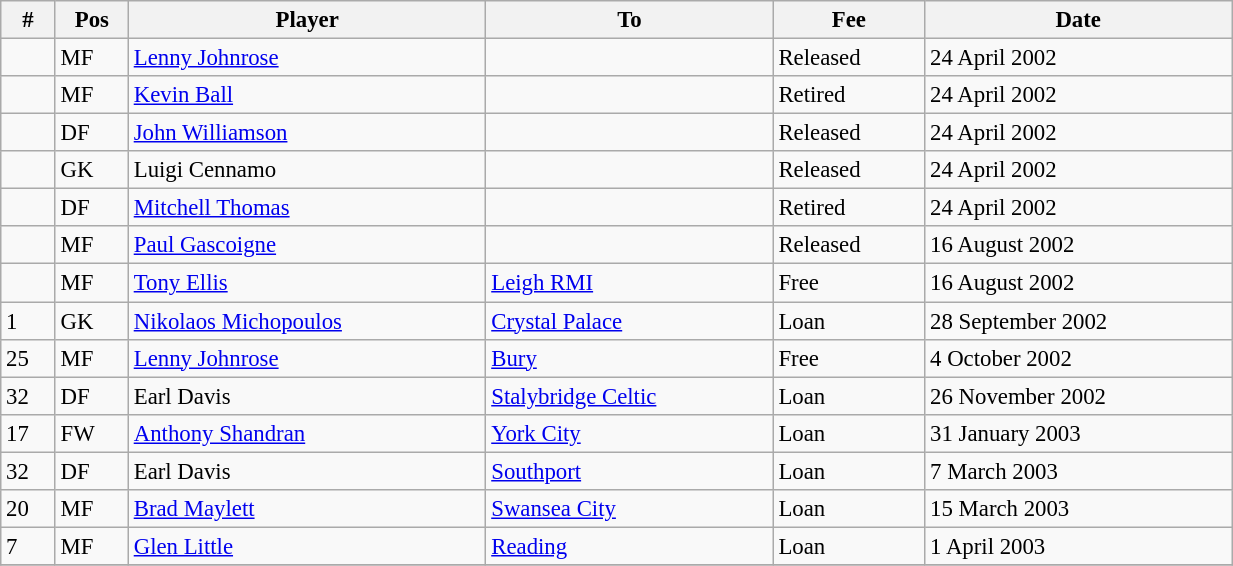<table width=65% class="wikitable" style="text-align:center; font-size:95%; text-align:left">
<tr>
<th>#</th>
<th>Pos</th>
<th>Player</th>
<th>To</th>
<th>Fee</th>
<th>Date</th>
</tr>
<tr --->
<td></td>
<td>MF</td>
<td> <a href='#'>Lenny Johnrose</a></td>
<td></td>
<td>Released</td>
<td>24 April 2002</td>
</tr>
<tr --->
<td></td>
<td>MF</td>
<td> <a href='#'>Kevin Ball</a></td>
<td></td>
<td>Retired</td>
<td>24 April 2002</td>
</tr>
<tr --->
<td></td>
<td>DF</td>
<td> <a href='#'>John Williamson</a></td>
<td></td>
<td>Released</td>
<td>24 April 2002</td>
</tr>
<tr --->
<td></td>
<td>GK</td>
<td> Luigi Cennamo</td>
<td></td>
<td>Released</td>
<td>24 April 2002</td>
</tr>
<tr --->
<td></td>
<td>DF</td>
<td> <a href='#'>Mitchell Thomas</a></td>
<td></td>
<td>Retired</td>
<td>24 April 2002</td>
</tr>
<tr --->
<td></td>
<td>MF</td>
<td> <a href='#'>Paul Gascoigne</a></td>
<td></td>
<td>Released</td>
<td>16 August 2002</td>
</tr>
<tr --->
<td></td>
<td>MF</td>
<td> <a href='#'>Tony Ellis</a></td>
<td><a href='#'>Leigh RMI</a></td>
<td>Free</td>
<td>16 August 2002</td>
</tr>
<tr --->
<td>1</td>
<td>GK</td>
<td> <a href='#'>Nikolaos Michopoulos</a></td>
<td><a href='#'>Crystal Palace</a></td>
<td>Loan</td>
<td>28 September 2002</td>
</tr>
<tr --->
<td>25</td>
<td>MF</td>
<td> <a href='#'>Lenny Johnrose</a></td>
<td><a href='#'>Bury</a></td>
<td>Free</td>
<td>4 October 2002</td>
</tr>
<tr --->
<td>32</td>
<td>DF</td>
<td> Earl Davis</td>
<td><a href='#'>Stalybridge Celtic</a></td>
<td>Loan</td>
<td>26 November 2002</td>
</tr>
<tr --->
<td>17</td>
<td>FW</td>
<td> <a href='#'>Anthony Shandran</a></td>
<td><a href='#'>York City</a></td>
<td>Loan</td>
<td>31 January 2003</td>
</tr>
<tr --->
<td>32</td>
<td>DF</td>
<td> Earl Davis</td>
<td><a href='#'>Southport</a></td>
<td>Loan</td>
<td>7 March 2003</td>
</tr>
<tr --->
<td>20</td>
<td>MF</td>
<td> <a href='#'>Brad Maylett</a></td>
<td><a href='#'>Swansea City</a></td>
<td>Loan</td>
<td>15 March 2003</td>
</tr>
<tr --->
<td>7</td>
<td>MF</td>
<td> <a href='#'>Glen Little</a></td>
<td><a href='#'>Reading</a></td>
<td>Loan</td>
<td>1 April 2003</td>
</tr>
<tr --->
</tr>
</table>
